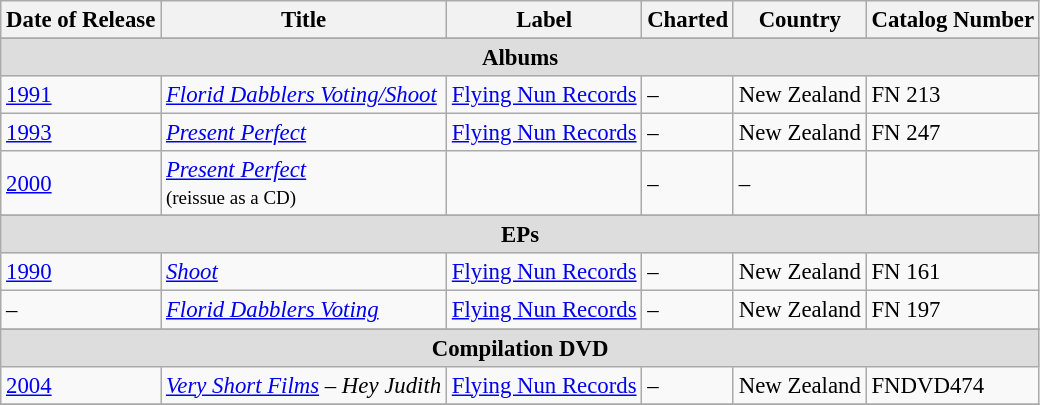<table class="wikitable" style="font-size: 95%;">
<tr>
<th>Date of Release</th>
<th>Title</th>
<th>Label</th>
<th>Charted</th>
<th>Country</th>
<th>Catalog Number</th>
</tr>
<tr>
</tr>
<tr bgcolor="#DDDDDD">
<td colspan=7 align=center><strong>Albums</strong></td>
</tr>
<tr>
<td><a href='#'>1991</a></td>
<td><em><a href='#'>Florid Dabblers Voting/Shoot</a></em></td>
<td><a href='#'>Flying Nun Records</a></td>
<td>–</td>
<td>New Zealand</td>
<td>FN 213</td>
</tr>
<tr>
<td><a href='#'>1993</a></td>
<td><em><a href='#'>Present Perfect</a></em></td>
<td><a href='#'>Flying Nun Records</a></td>
<td>–</td>
<td>New Zealand</td>
<td>FN 247</td>
</tr>
<tr>
<td><a href='#'>2000</a></td>
<td><em><a href='#'>Present Perfect</a></em><br><small>(reissue as a CD)</small></td>
<td></td>
<td>–</td>
<td>–</td>
<td></td>
</tr>
<tr>
</tr>
<tr bgcolor="#DDDDDD">
<td colspan=7 align=center><strong>EPs</strong></td>
</tr>
<tr>
<td><a href='#'>1990</a></td>
<td><em><a href='#'>Shoot</a></em></td>
<td><a href='#'>Flying Nun Records</a></td>
<td>–</td>
<td>New Zealand</td>
<td>FN 161</td>
</tr>
<tr>
<td>–</td>
<td><em><a href='#'>Florid Dabblers Voting</a></em></td>
<td><a href='#'>Flying Nun Records</a></td>
<td>–</td>
<td>New Zealand</td>
<td>FN 197</td>
</tr>
<tr>
</tr>
<tr bgcolor="#DDDDDD">
<td colspan=7 align=center><strong>Compilation DVD</strong></td>
</tr>
<tr>
<td><a href='#'>2004</a></td>
<td><em><a href='#'>Very Short Films</a></em> – <em>Hey Judith</em></td>
<td><a href='#'>Flying Nun Records</a></td>
<td>–</td>
<td>New Zealand</td>
<td>FNDVD474</td>
</tr>
<tr>
</tr>
</table>
